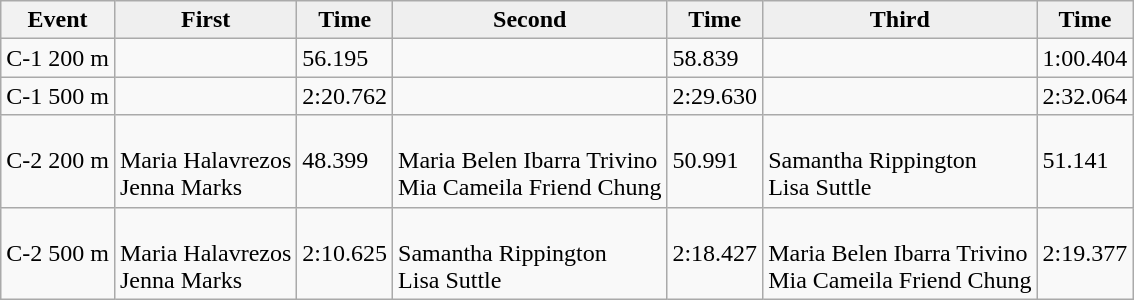<table class="wikitable">
<tr>
<th>Event</th>
<td align=center bgcolor="EFEFEF"><strong>First</strong></td>
<td align=center bgcolor="EFEFEF"><strong>Time</strong></td>
<td align=center bgcolor="EFEFEF"><strong>Second</strong></td>
<td align=center bgcolor="EFEFEF"><strong>Time</strong></td>
<td align=center bgcolor="EFEFEF"><strong>Third</strong></td>
<td align=center bgcolor="EFEFEF"><strong>Time</strong></td>
</tr>
<tr>
<td>C-1 200 m</td>
<td></td>
<td>56.195</td>
<td></td>
<td>58.839</td>
<td></td>
<td>1:00.404</td>
</tr>
<tr>
<td>C-1 500 m</td>
<td></td>
<td>2:20.762</td>
<td></td>
<td>2:29.630</td>
<td></td>
<td>2:32.064</td>
</tr>
<tr>
<td>C-2 200 m</td>
<td><br>Maria Halavrezos<br>Jenna Marks</td>
<td>48.399</td>
<td><br>Maria Belen Ibarra Trivino<br>Mia Cameila Friend Chung</td>
<td>50.991</td>
<td><br>Samantha Rippington<br>Lisa Suttle</td>
<td>51.141</td>
</tr>
<tr>
<td>C-2 500 m</td>
<td><br>Maria Halavrezos<br>Jenna Marks</td>
<td>2:10.625</td>
<td><br>Samantha Rippington<br>Lisa Suttle</td>
<td>2:18.427</td>
<td><br>Maria Belen Ibarra Trivino<br>Mia Cameila Friend Chung</td>
<td>2:19.377</td>
</tr>
</table>
